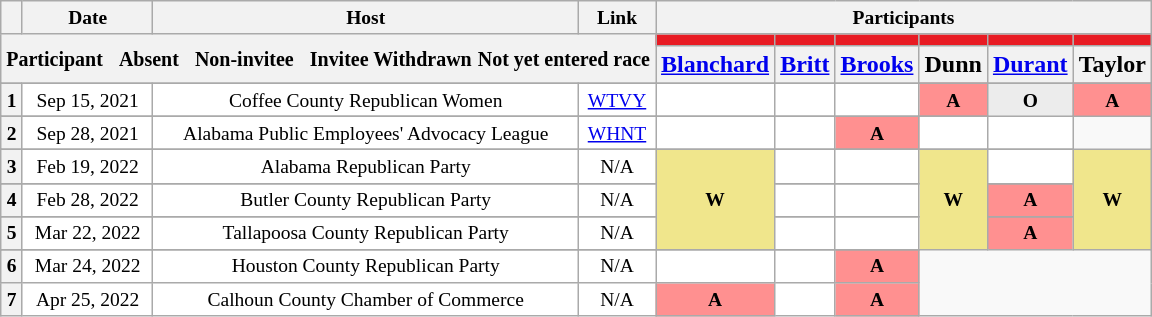<table class="wikitable" style="text-align:center;">
<tr style="font-size:small;">
<th scope="col"></th>
<th scope="col">Date</th>
<th scope="col">Host</th>
<th scope="col">Link</th>
<th scope="col" colspan="9">Participants</th>
</tr>
<tr>
<th colspan="4" rowspan="2"> <small>Participant  </small> <small>Absent  </small> <small>Non-invitee  </small> <small>Invitee Withdrawn</small> <small>Not yet entered race</small></th>
<th scope="col" style="background:#E81B23;"></th>
<th scope="col" style="background:#E81B23;"></th>
<th scope="col" style="background:#E81B23;"></th>
<th scope="col" style="background:#E81B23;"></th>
<th scope="col" style="background:#E81B23;"></th>
<th scope="col" style="background:#E81B23;"></th>
</tr>
<tr>
<th scope="col"><a href='#'>Blanchard</a></th>
<th scope="col"><a href='#'>Britt</a></th>
<th scope="col"><a href='#'>Brooks</a></th>
<th scope="col">Dunn</th>
<th scope="col"><a href='#'>Durant</a></th>
<th scope="col">Taylor</th>
</tr>
<tr>
</tr>
<tr style="background:#FFFFFF;font-size:small;">
<th scope="row">1</th>
<td style="white-space:nowrap;">Sep 15, 2021</td>
<td style="white-space:nowrap;">Coffee County Republican Women</td>
<td style="white-space:nowrap;"><a href='#'>WTVY</a></td>
<td></td>
<td></td>
<td></td>
<td style="background:#ff9090; color:black; text-align:center;"><strong>A</strong></td>
<td rowspan="2" style="background:#ececec; color:black; text-align:center;"><strong>O</strong></td>
<td style="background:#ff9090; color:black; text-align:center;"><strong>A</strong></td>
</tr>
<tr>
</tr>
<tr style="background:#FFFFFF;font-size:small;">
<th scope="row">2</th>
<td style="white-space:nowrap;">Sep 28, 2021</td>
<td style="white-space:nowrap;">Alabama Public Employees' Advocacy League</td>
<td style="white-space:nowrap;"><a href='#'>WHNT</a></td>
<td></td>
<td></td>
<td style="background:#ff9090; color:black; text-align:center;"><strong>A</strong></td>
<td></td>
<td></td>
</tr>
<tr>
</tr>
<tr style="background:#FFFFFF;font-size:small;">
<th scope="row">3</th>
<td style="white-space:nowrap;">Feb 19, 2022</td>
<td style="white-space:nowrap;">Alabama Republican Party</td>
<td style="white-space:nowrap;">N/A</td>
<td rowspan="5" style="background:#f0e68c; color:black; text-align:center;"><strong>W</strong></td>
<td></td>
<td></td>
<td rowspan="5" style="background:#f0e68c; color:black; text-align:center;"><strong>W</strong></td>
<td></td>
<td rowspan="5" style="background:#f0e68c; color:black; text-align:center;"><strong>W</strong></td>
</tr>
<tr>
</tr>
<tr style="background:#FFFFFF;font-size:small;">
<th scope="row">4</th>
<td style="white-space:nowrap;">Feb 28, 2022</td>
<td style="white-space:nowrap;">Butler County Republican Party</td>
<td style="white-space:nowrap;">N/A</td>
<td></td>
<td></td>
<td style="background:#ff9090; color:black; text-align:center;"><strong>A</strong></td>
</tr>
<tr>
</tr>
<tr style="background:#FFFFFF;font-size:small;">
<th scope="row">5</th>
<td style="white-space:nowrap;">Mar 22, 2022</td>
<td style="white-space:nowrap;">Tallapoosa County Republican Party</td>
<td style="white-space:nowrap;">N/A</td>
<td></td>
<td></td>
<td style="background:#ff9090; color:black; text-align:center;"><strong>A</strong></td>
</tr>
<tr>
</tr>
<tr style="background:#FFFFFF;font-size:small;">
<th scope="row">6</th>
<td style="white-space:nowrap;">Mar 24, 2022</td>
<td style="white-space:nowrap;">Houston County Republican Party</td>
<td style="white-space:nowrap;">N/A</td>
<td></td>
<td></td>
<td style="background:#ff9090; color:black; text-align:center;"><strong>A</strong></td>
</tr>
<tr style="background:#FFFFFF;font-size:small;">
<th scope="row">7</th>
<td style="white-space:nowrap;">Apr 25, 2022</td>
<td style="white-space:nowrap;">Calhoun County Chamber of Commerce</td>
<td style="white-space:nowrap;">N/A</td>
<td style="background:#ff9090; color:black; text-align:center;"><strong>A</strong></td>
<td></td>
<td style="background:#ff9090; color:black; text-align:center;"><strong>A</strong></td>
</tr>
</table>
